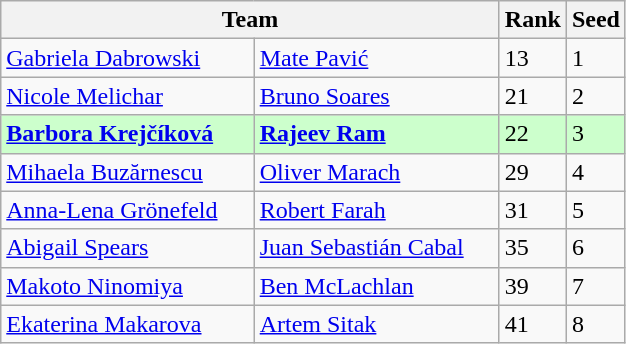<table class="wikitable">
<tr>
<th width="325" colspan=2>Team</th>
<th>Rank</th>
<th>Seed</th>
</tr>
<tr>
<td> <a href='#'>Gabriela Dabrowski</a></td>
<td> <a href='#'>Mate Pavić</a></td>
<td>13</td>
<td>1</td>
</tr>
<tr>
<td> <a href='#'>Nicole Melichar</a></td>
<td> <a href='#'>Bruno Soares</a></td>
<td>21</td>
<td>2</td>
</tr>
<tr style="background:#cfc;">
<td> <strong><a href='#'>Barbora Krejčíková</a></strong></td>
<td> <strong><a href='#'>Rajeev Ram</a></strong></td>
<td>22</td>
<td>3</td>
</tr>
<tr>
<td> <a href='#'>Mihaela Buzărnescu</a></td>
<td> <a href='#'>Oliver Marach</a></td>
<td>29</td>
<td>4</td>
</tr>
<tr>
<td> <a href='#'>Anna-Lena Grönefeld</a></td>
<td> <a href='#'>Robert Farah</a></td>
<td>31</td>
<td>5</td>
</tr>
<tr>
<td> <a href='#'>Abigail Spears</a></td>
<td> <a href='#'>Juan Sebastián Cabal</a></td>
<td>35</td>
<td>6</td>
</tr>
<tr>
<td> <a href='#'>Makoto Ninomiya</a></td>
<td> <a href='#'>Ben McLachlan</a></td>
<td>39</td>
<td>7</td>
</tr>
<tr>
<td> <a href='#'>Ekaterina Makarova</a></td>
<td> <a href='#'>Artem Sitak</a></td>
<td>41</td>
<td>8</td>
</tr>
</table>
